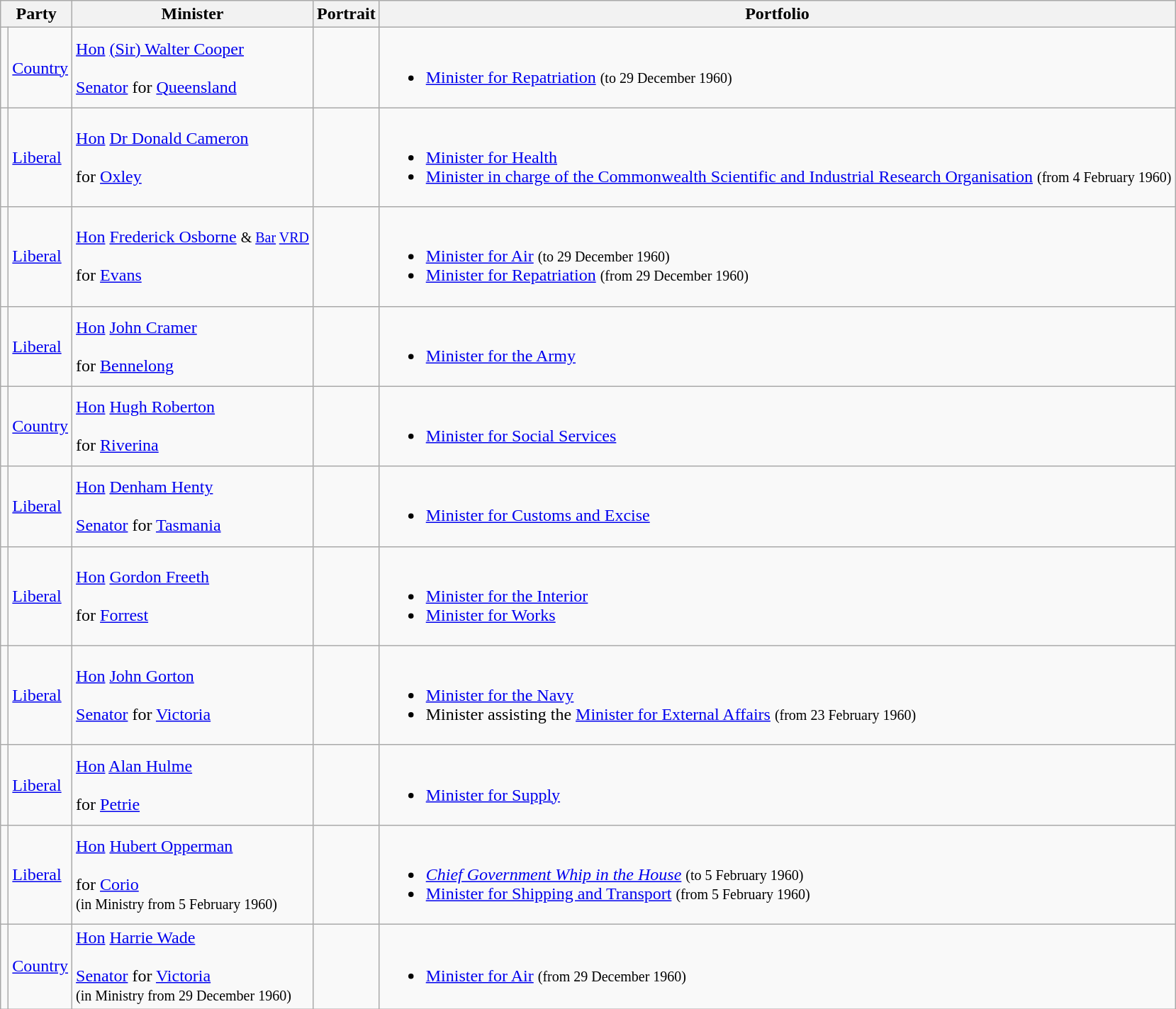<table class="wikitable sortable">
<tr>
<th colspan="2">Party</th>
<th>Minister</th>
<th>Portrait</th>
<th>Portfolio</th>
</tr>
<tr>
<td></td>
<td><a href='#'>Country</a></td>
<td><a href='#'>Hon</a> <a href='#'>(Sir) Walter Cooper</a>  <br><br><a href='#'>Senator</a> for <a href='#'>Queensland</a> <br></td>
<td></td>
<td><br><ul><li><a href='#'>Minister for Repatriation</a> <small>(to 29 December 1960)</small></li></ul></td>
</tr>
<tr>
<td></td>
<td><a href='#'>Liberal</a></td>
<td><a href='#'>Hon</a> <a href='#'>Dr Donald Cameron</a>  <br><br> for <a href='#'>Oxley</a> <br></td>
<td></td>
<td><br><ul><li><a href='#'>Minister for Health</a></li><li><a href='#'>Minister in charge of the Commonwealth Scientific and Industrial Research Organisation</a> <small>(from 4 February 1960)</small></li></ul></td>
</tr>
<tr>
<td></td>
<td><a href='#'>Liberal</a></td>
<td><a href='#'>Hon</a> <a href='#'>Frederick Osborne</a>  <small>& <a href='#'>Bar</a> <a href='#'>VRD</a></small> <br><br> for <a href='#'>Evans</a> <br></td>
<td></td>
<td><br><ul><li><a href='#'>Minister for Air</a> <small>(to 29 December 1960)</small></li><li><a href='#'>Minister for Repatriation</a> <small>(from 29 December 1960)</small></li></ul></td>
</tr>
<tr>
<td></td>
<td><a href='#'>Liberal</a></td>
<td><a href='#'>Hon</a> <a href='#'>John Cramer</a> <br><br> for <a href='#'>Bennelong</a> <br></td>
<td></td>
<td><br><ul><li><a href='#'>Minister for the Army</a></li></ul></td>
</tr>
<tr>
<td></td>
<td><a href='#'>Country</a></td>
<td><a href='#'>Hon</a> <a href='#'>Hugh Roberton</a> <br><br> for <a href='#'>Riverina</a> <br></td>
<td></td>
<td><br><ul><li><a href='#'>Minister for Social Services</a></li></ul></td>
</tr>
<tr>
<td></td>
<td><a href='#'>Liberal</a></td>
<td><a href='#'>Hon</a> <a href='#'>Denham Henty</a> <br><br><a href='#'>Senator</a> for <a href='#'>Tasmania</a> <br></td>
<td></td>
<td><br><ul><li><a href='#'>Minister for Customs and Excise</a></li></ul></td>
</tr>
<tr>
<td></td>
<td><a href='#'>Liberal</a></td>
<td><a href='#'>Hon</a> <a href='#'>Gordon Freeth</a> <br><br> for <a href='#'>Forrest</a> <br></td>
<td></td>
<td><br><ul><li><a href='#'>Minister for the Interior</a></li><li><a href='#'>Minister for Works</a></li></ul></td>
</tr>
<tr>
<td></td>
<td><a href='#'>Liberal</a></td>
<td><a href='#'>Hon</a> <a href='#'>John Gorton</a> <br><br><a href='#'>Senator</a> for <a href='#'>Victoria</a> <br></td>
<td></td>
<td><br><ul><li><a href='#'>Minister for the Navy</a></li><li>Minister assisting the <a href='#'>Minister for External Affairs</a> <small>(from 23 February 1960)</small></li></ul></td>
</tr>
<tr>
<td></td>
<td><a href='#'>Liberal</a></td>
<td><a href='#'>Hon</a> <a href='#'>Alan Hulme</a> <br><br> for <a href='#'>Petrie</a> <br></td>
<td></td>
<td><br><ul><li><a href='#'>Minister for Supply</a></li></ul></td>
</tr>
<tr>
<td></td>
<td><a href='#'>Liberal</a></td>
<td><a href='#'>Hon</a> <a href='#'>Hubert Opperman</a>  <br><br> for <a href='#'>Corio</a> <br>
<small>(in Ministry from 5 February 1960)</small></td>
<td></td>
<td><br><ul><li><em><a href='#'>Chief Government Whip in the House</a></em> <small>(to 5 February 1960)</small></li><li><a href='#'>Minister for Shipping and Transport</a> <small>(from 5 February 1960)</small></li></ul></td>
</tr>
<tr>
<td></td>
<td><a href='#'>Country</a></td>
<td><a href='#'>Hon</a> <a href='#'>Harrie Wade</a>  <br><br><a href='#'>Senator</a> for <a href='#'>Victoria</a> <br>
<small>(in Ministry from 29 December 1960)</small></td>
<td></td>
<td><br><ul><li><a href='#'>Minister for Air</a> <small>(from 29 December 1960)</small></li></ul></td>
</tr>
</table>
